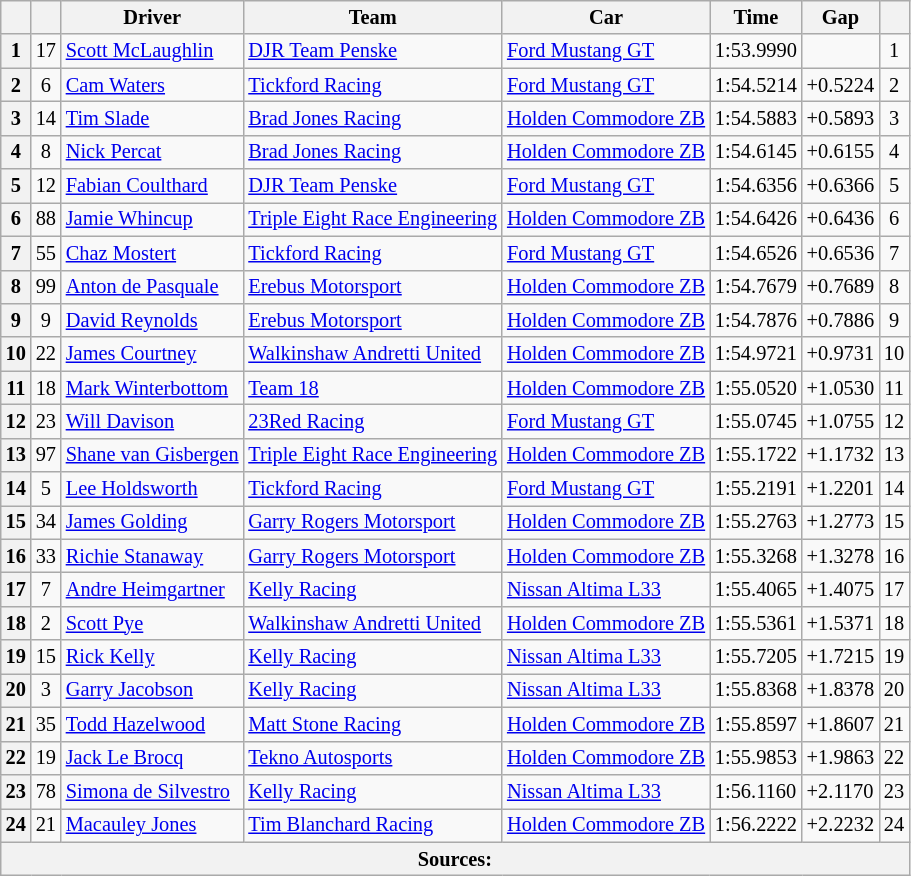<table class="wikitable" style="font-size: 85%">
<tr>
<th></th>
<th></th>
<th>Driver</th>
<th>Team</th>
<th>Car</th>
<th>Time</th>
<th>Gap</th>
<th></th>
</tr>
<tr>
<th>1</th>
<td align="center">17</td>
<td> <a href='#'>Scott McLaughlin</a></td>
<td><a href='#'>DJR Team Penske</a></td>
<td><a href='#'>Ford Mustang GT</a></td>
<td>1:53.9990</td>
<td></td>
<td align="center">1</td>
</tr>
<tr>
<th>2</th>
<td align="center">6</td>
<td> <a href='#'>Cam Waters</a></td>
<td><a href='#'>Tickford Racing</a></td>
<td><a href='#'>Ford Mustang GT</a></td>
<td>1:54.5214</td>
<td>+0.5224</td>
<td align="center">2</td>
</tr>
<tr>
<th>3</th>
<td align="center">14</td>
<td> <a href='#'>Tim Slade</a></td>
<td><a href='#'>Brad Jones Racing</a></td>
<td><a href='#'>Holden Commodore ZB</a></td>
<td>1:54.5883</td>
<td>+0.5893</td>
<td align="center">3</td>
</tr>
<tr>
<th>4</th>
<td align="center">8</td>
<td> <a href='#'>Nick Percat</a></td>
<td><a href='#'>Brad Jones Racing</a></td>
<td><a href='#'>Holden Commodore ZB</a></td>
<td>1:54.6145</td>
<td>+0.6155</td>
<td align="center">4</td>
</tr>
<tr>
<th>5</th>
<td align="center">12</td>
<td> <a href='#'>Fabian Coulthard</a></td>
<td><a href='#'>DJR Team Penske</a></td>
<td><a href='#'>Ford Mustang GT</a></td>
<td>1:54.6356</td>
<td>+0.6366</td>
<td align="center">5</td>
</tr>
<tr>
<th>6</th>
<td align="center">88</td>
<td> <a href='#'>Jamie Whincup</a></td>
<td><a href='#'>Triple Eight Race Engineering</a></td>
<td><a href='#'>Holden Commodore ZB</a></td>
<td>1:54.6426</td>
<td>+0.6436</td>
<td align="center">6</td>
</tr>
<tr>
<th>7</th>
<td align="center">55</td>
<td> <a href='#'>Chaz Mostert</a></td>
<td><a href='#'>Tickford Racing</a></td>
<td><a href='#'>Ford Mustang GT</a></td>
<td>1:54.6526</td>
<td>+0.6536</td>
<td align="center">7</td>
</tr>
<tr>
<th>8</th>
<td align="center">99</td>
<td> <a href='#'>Anton de Pasquale</a></td>
<td><a href='#'>Erebus Motorsport</a></td>
<td><a href='#'>Holden Commodore ZB</a></td>
<td>1:54.7679</td>
<td>+0.7689</td>
<td align="center">8</td>
</tr>
<tr>
<th>9</th>
<td align="center">9</td>
<td> <a href='#'>David Reynolds</a></td>
<td><a href='#'>Erebus Motorsport</a></td>
<td><a href='#'>Holden Commodore ZB</a></td>
<td>1:54.7876</td>
<td>+0.7886</td>
<td align="center">9</td>
</tr>
<tr>
<th>10</th>
<td align="center">22</td>
<td> <a href='#'>James Courtney</a></td>
<td><a href='#'>Walkinshaw Andretti United</a></td>
<td><a href='#'>Holden Commodore ZB</a></td>
<td>1:54.9721</td>
<td>+0.9731</td>
<td align="center">10</td>
</tr>
<tr>
<th>11</th>
<td align="center">18</td>
<td> <a href='#'>Mark Winterbottom</a></td>
<td><a href='#'>Team 18</a></td>
<td><a href='#'>Holden Commodore ZB</a></td>
<td>1:55.0520</td>
<td>+1.0530</td>
<td align="center">11</td>
</tr>
<tr>
<th>12</th>
<td align="center">23</td>
<td> <a href='#'>Will Davison</a></td>
<td><a href='#'>23Red Racing</a></td>
<td><a href='#'>Ford Mustang GT</a></td>
<td>1:55.0745</td>
<td>+1.0755</td>
<td align="center">12</td>
</tr>
<tr>
<th>13</th>
<td align="center">97</td>
<td> <a href='#'>Shane van Gisbergen</a></td>
<td><a href='#'>Triple Eight Race Engineering</a></td>
<td><a href='#'>Holden Commodore ZB</a></td>
<td>1:55.1722</td>
<td>+1.1732</td>
<td align="center">13</td>
</tr>
<tr>
<th>14</th>
<td align="center">5</td>
<td> <a href='#'>Lee Holdsworth</a></td>
<td><a href='#'>Tickford Racing</a></td>
<td><a href='#'>Ford Mustang GT</a></td>
<td>1:55.2191</td>
<td>+1.2201</td>
<td align="center">14</td>
</tr>
<tr>
<th>15</th>
<td align="center">34</td>
<td> <a href='#'>James Golding</a></td>
<td><a href='#'>Garry Rogers Motorsport</a></td>
<td><a href='#'>Holden Commodore ZB</a></td>
<td>1:55.2763</td>
<td>+1.2773</td>
<td align="center">15</td>
</tr>
<tr>
<th>16</th>
<td align="center">33</td>
<td> <a href='#'>Richie Stanaway</a></td>
<td><a href='#'>Garry Rogers Motorsport</a></td>
<td><a href='#'>Holden Commodore ZB</a></td>
<td>1:55.3268</td>
<td>+1.3278</td>
<td align="center">16</td>
</tr>
<tr>
<th>17</th>
<td align="center">7</td>
<td> <a href='#'>Andre Heimgartner</a></td>
<td><a href='#'>Kelly Racing</a></td>
<td><a href='#'>Nissan Altima L33</a></td>
<td>1:55.4065</td>
<td>+1.4075</td>
<td align="center">17</td>
</tr>
<tr>
<th>18</th>
<td align="center">2</td>
<td> <a href='#'>Scott Pye</a></td>
<td><a href='#'>Walkinshaw Andretti United</a></td>
<td><a href='#'>Holden Commodore ZB</a></td>
<td>1:55.5361</td>
<td>+1.5371</td>
<td align="center">18</td>
</tr>
<tr>
<th>19</th>
<td align="center">15</td>
<td> <a href='#'>Rick Kelly</a></td>
<td><a href='#'>Kelly Racing</a></td>
<td><a href='#'>Nissan Altima L33</a></td>
<td>1:55.7205</td>
<td>+1.7215</td>
<td align="center">19</td>
</tr>
<tr>
<th>20</th>
<td align="center">3</td>
<td> <a href='#'>Garry Jacobson</a></td>
<td><a href='#'>Kelly Racing</a></td>
<td><a href='#'>Nissan Altima L33</a></td>
<td>1:55.8368</td>
<td>+1.8378</td>
<td align="center">20</td>
</tr>
<tr>
<th>21</th>
<td align="center">35</td>
<td> <a href='#'>Todd Hazelwood</a></td>
<td><a href='#'>Matt Stone Racing</a></td>
<td><a href='#'>Holden Commodore ZB</a></td>
<td>1:55.8597</td>
<td>+1.8607</td>
<td align="center">21</td>
</tr>
<tr>
<th>22</th>
<td align="center">19</td>
<td> <a href='#'>Jack Le Brocq</a></td>
<td><a href='#'>Tekno Autosports</a></td>
<td><a href='#'>Holden Commodore ZB</a></td>
<td>1:55.9853</td>
<td>+1.9863</td>
<td align="center">22</td>
</tr>
<tr>
<th>23</th>
<td align="center">78</td>
<td> <a href='#'>Simona de Silvestro</a></td>
<td><a href='#'>Kelly Racing</a></td>
<td><a href='#'>Nissan Altima L33</a></td>
<td>1:56.1160</td>
<td>+2.1170</td>
<td align="center">23</td>
</tr>
<tr>
<th>24</th>
<td align="center">21</td>
<td> <a href='#'>Macauley Jones</a></td>
<td><a href='#'>Tim Blanchard Racing</a></td>
<td><a href='#'>Holden Commodore ZB</a></td>
<td>1:56.2222</td>
<td>+2.2232</td>
<td align="center">24</td>
</tr>
<tr>
<th colspan="8">Sources:</th>
</tr>
</table>
